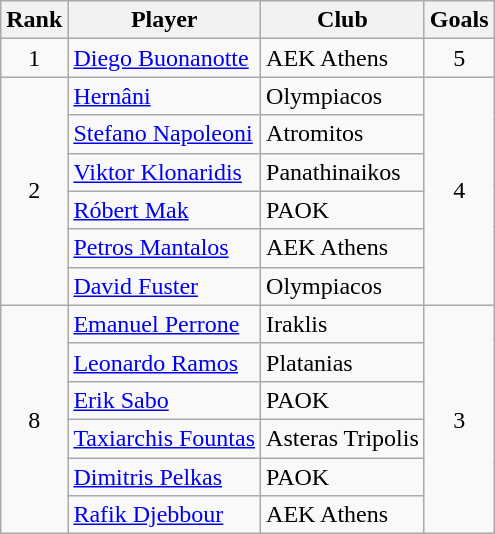<table class="wikitable sortable" style="text-align:center">
<tr>
<th>Rank</th>
<th>Player</th>
<th>Club</th>
<th>Goals</th>
</tr>
<tr>
<td>1</td>
<td align="left"> <a href='#'>Diego Buonanotte</a></td>
<td align="left">AEK Athens</td>
<td>5</td>
</tr>
<tr>
<td rowspan=6>2</td>
<td align="left"> <a href='#'>Hernâni</a></td>
<td align="left">Olympiacos</td>
<td rowspan=6>4</td>
</tr>
<tr>
<td align="left"> <a href='#'>Stefano Napoleoni</a></td>
<td align="left">Atromitos</td>
</tr>
<tr>
<td align="left"> <a href='#'>Viktor Klonaridis</a></td>
<td align="left">Panathinaikos</td>
</tr>
<tr>
<td align="left"> <a href='#'>Róbert Mak</a></td>
<td align="left">PAOK</td>
</tr>
<tr>
<td align="left"> <a href='#'>Petros Mantalos</a></td>
<td align="left">AEK Athens</td>
</tr>
<tr>
<td align="left"> <a href='#'>David Fuster</a></td>
<td align="left">Olympiacos</td>
</tr>
<tr>
<td rowspan=6>8</td>
<td align="left"> <a href='#'>Emanuel Perrone</a></td>
<td align="left">Iraklis</td>
<td rowspan=6>3</td>
</tr>
<tr>
<td align="left"> <a href='#'>Leonardo Ramos</a></td>
<td align="left">Platanias</td>
</tr>
<tr>
<td align="left"> <a href='#'>Erik Sabo</a></td>
<td align="left">PAOK</td>
</tr>
<tr>
<td align="left"> <a href='#'>Taxiarchis Fountas</a></td>
<td align="left">Asteras Tripolis</td>
</tr>
<tr>
<td align="left"> <a href='#'>Dimitris Pelkas</a></td>
<td align="left">PAOK</td>
</tr>
<tr>
<td align="left"> <a href='#'>Rafik Djebbour</a></td>
<td align="left">AEK Athens</td>
</tr>
</table>
